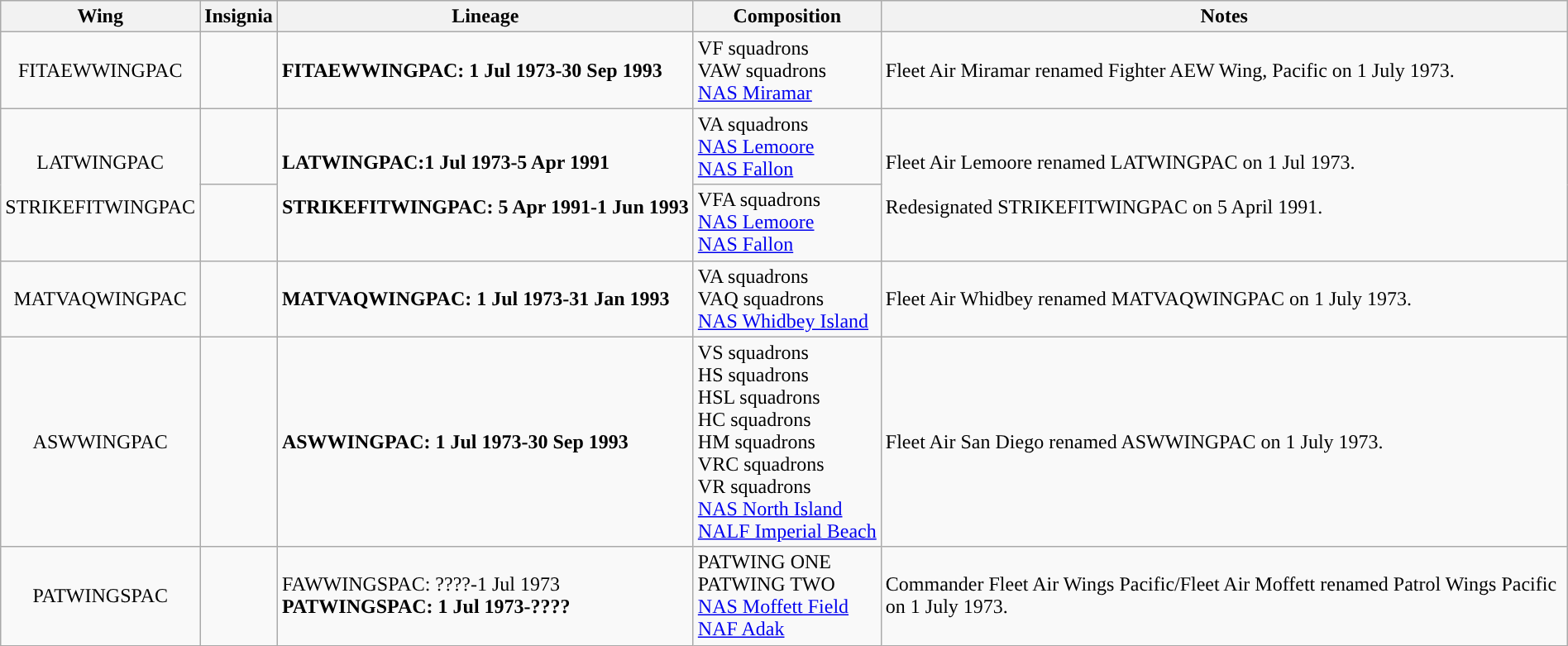<table class="wikitable" width=100% style="text-align: left">
<tr>
<th>Wing</th>
<th>Insignia</th>
<th>Lineage</th>
<th>Composition</th>
<th>Notes</th>
</tr>
<tr>
<td align=center style="white-space: nowrap;">FITAEWWINGPAC</td>
<td></td>
<td><strong>FITAEWWINGPAC: 1 Jul 1973-30 Sep 1993</strong></td>
<td>VF squadrons<br>VAW squadrons<br><a href='#'>NAS Miramar</a></td>
<td>Fleet Air Miramar renamed Fighter AEW Wing, Pacific on 1 July 1973.</td>
</tr>
<tr>
<td align=center Rowspan="2">LATWINGPAC<br><br>STRIKEFITWINGPAC</td>
<td></td>
<td Rowspan="2" style="white-space: nowrap;"><strong>LATWINGPAC:1 Jul 1973-5 Apr 1991<br><br>STRIKEFITWINGPAC: 5 Apr 1991-1 Jun 1993</strong></td>
<td>VA squadrons<br><a href='#'>NAS Lemoore</a><br><a href='#'>NAS Fallon</a></td>
<td Rowspan="2">Fleet Air Lemoore renamed LATWINGPAC on 1 Jul 1973.<br><br>Redesignated STRIKEFITWINGPAC on 5 April 1991. </td>
</tr>
<tr>
<td></td>
<td>VFA squadrons<br><a href='#'>NAS Lemoore</a><br><a href='#'>NAS Fallon</a></td>
</tr>
<tr>
<td align=center>MATVAQWINGPAC</td>
<td></td>
<td><strong>MATVAQWINGPAC: 1 Jul 1973-31 Jan 1993</strong></td>
<td>VA squadrons<br>VAQ squadrons<br><a href='#'>NAS Whidbey Island</a></td>
<td>Fleet Air Whidbey renamed MATVAQWINGPAC on 1 July 1973.</td>
</tr>
<tr>
<td align=center>ASWWINGPAC</td>
<td></td>
<td><strong>ASWWINGPAC: 1 Jul 1973-30 Sep 1993</strong></td>
<td style="white-space: nowrap;">VS squadrons<br>HS squadrons<br>HSL squadrons<br>HC squadrons<br>HM squadrons<br>VRC squadrons<br>VR squadrons<br><a href='#'>NAS North Island</a><br><a href='#'>NALF Imperial Beach</a></td>
<td>Fleet Air San Diego renamed ASWWINGPAC on 1 July 1973.</td>
</tr>
<tr>
<td align=center>PATWINGSPAC</td>
<td></td>
<td>FAWWINGSPAC: ????-1 Jul 1973<br><strong>PATWINGSPAC: 1 Jul 1973-????</strong></td>
<td>PATWING ONE<br>PATWING TWO<br><a href='#'>NAS Moffett Field</a><br><a href='#'>NAF Adak</a></td>
<td>Commander Fleet Air Wings Pacific/Fleet Air Moffett renamed Patrol Wings Pacific on 1 July 1973.</td>
</tr>
</table>
